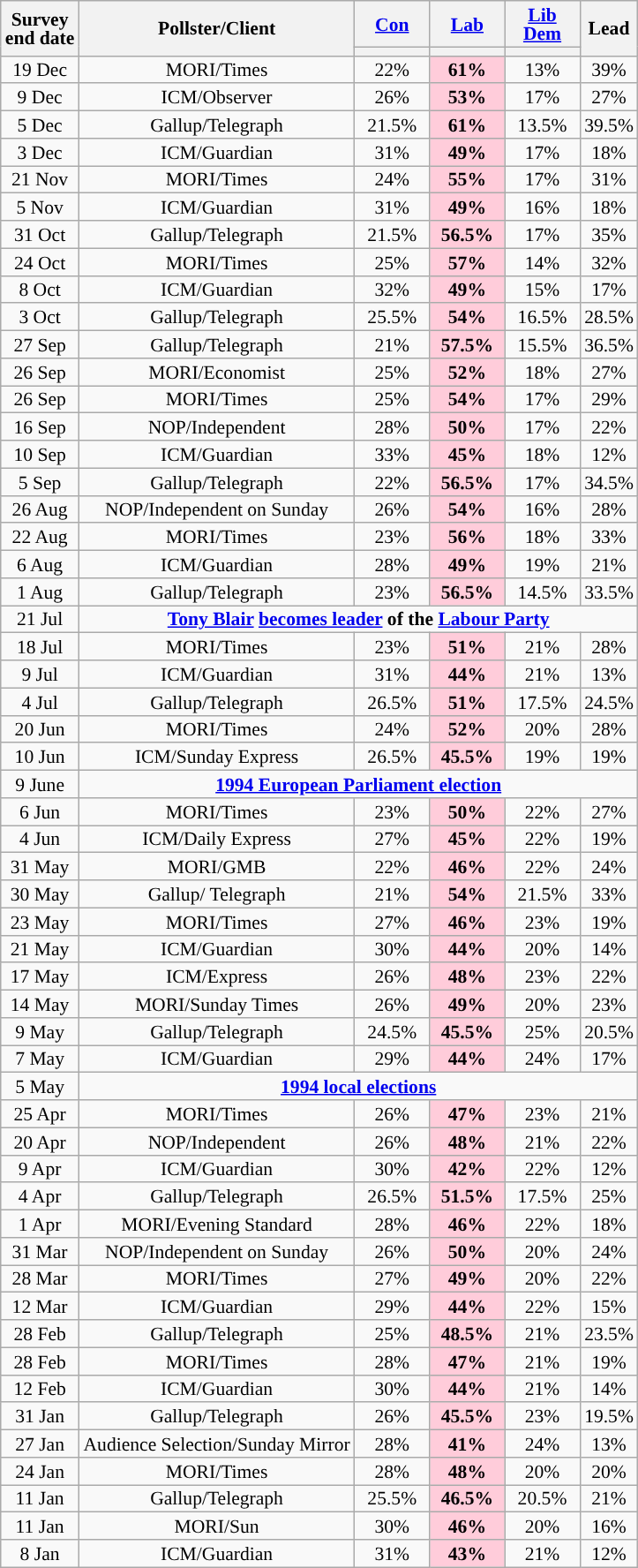<table class="wikitable sortable mw-datatable" style="text-align:center;font-size:90%;line-height:14px;">
<tr>
<th rowspan="2">Survey<br>end date</th>
<th rowspan="2">Pollster/Client</th>
<th class="unsortable" style="width:50px;"><a href='#'>Con</a></th>
<th class="unsortable" style="width:50px;"><a href='#'>Lab</a></th>
<th class="unsortable" style="width:50px;"><a href='#'>Lib Dem</a></th>
<th rowspan="2">Lead</th>
</tr>
<tr>
<th style="background:"></th>
<th style="background:"></th>
<th style="background:"></th>
</tr>
<tr>
<td>19 Dec</td>
<td>MORI/Times</td>
<td>22%</td>
<td style="background:#FFCCDA;"><strong>61%</strong></td>
<td>13%</td>
<td style="background:">39%</td>
</tr>
<tr>
<td>9 Dec</td>
<td>ICM/Observer</td>
<td>26%</td>
<td style="background:#FFCCDA;"><strong>53%</strong></td>
<td>17%</td>
<td style="background:">27%</td>
</tr>
<tr>
<td>5 Dec</td>
<td>Gallup/Telegraph</td>
<td>21.5%</td>
<td style="background:#FFCCDA;"><strong>61%</strong></td>
<td>13.5%</td>
<td style="background:">39.5%</td>
</tr>
<tr>
<td>3 Dec</td>
<td>ICM/Guardian</td>
<td>31%</td>
<td style="background:#FFCCDA;"><strong>49%</strong></td>
<td>17%</td>
<td style="background:">18%</td>
</tr>
<tr>
<td>21 Nov</td>
<td>MORI/Times</td>
<td>24%</td>
<td style="background:#FFCCDA;"><strong>55%</strong></td>
<td>17%</td>
<td style="background:">31%</td>
</tr>
<tr>
<td>5 Nov</td>
<td>ICM/Guardian</td>
<td>31%</td>
<td style="background:#FFCCDA;"><strong>49%</strong></td>
<td>16%</td>
<td style="background:">18%</td>
</tr>
<tr>
<td>31 Oct</td>
<td>Gallup/Telegraph</td>
<td>21.5%</td>
<td style="background:#FFCCDA;"><strong>56.5%</strong></td>
<td>17%</td>
<td style="background:">35%</td>
</tr>
<tr>
<td>24 Oct</td>
<td>MORI/Times</td>
<td>25%</td>
<td style="background:#FFCCDA;"><strong>57%</strong></td>
<td>14%</td>
<td style="background:">32%</td>
</tr>
<tr>
<td>8 Oct</td>
<td>ICM/Guardian</td>
<td>32%</td>
<td style="background:#FFCCDA;"><strong>49%</strong></td>
<td>15%</td>
<td style="background:">17%</td>
</tr>
<tr>
<td>3 Oct</td>
<td>Gallup/Telegraph</td>
<td>25.5%</td>
<td style="background:#FFCCDA;"><strong>54%</strong></td>
<td>16.5%</td>
<td style="background:">28.5%</td>
</tr>
<tr>
<td>27 Sep</td>
<td>Gallup/Telegraph</td>
<td>21%</td>
<td style="background:#FFCCDA;"><strong>57.5%</strong></td>
<td>15.5%</td>
<td style="background:">36.5%</td>
</tr>
<tr>
<td>26 Sep</td>
<td>MORI/Economist</td>
<td>25%</td>
<td style="background:#FFCCDA;"><strong>52%</strong></td>
<td>18%</td>
<td style="background:">27%</td>
</tr>
<tr>
<td>26 Sep</td>
<td>MORI/Times</td>
<td>25%</td>
<td style="background:#FFCCDA;"><strong>54%</strong></td>
<td>17%</td>
<td style="background:">29%</td>
</tr>
<tr>
<td>16 Sep</td>
<td>NOP/Independent</td>
<td>28%</td>
<td style="background:#FFCCDA;"><strong>50%</strong></td>
<td>17%</td>
<td style="background:">22%</td>
</tr>
<tr>
<td>10 Sep</td>
<td>ICM/Guardian</td>
<td>33%</td>
<td style="background:#FFCCDA;"><strong>45%</strong></td>
<td>18%</td>
<td style="background:">12%</td>
</tr>
<tr>
<td>5 Sep</td>
<td>Gallup/Telegraph</td>
<td>22%</td>
<td style="background:#FFCCDA;"><strong>56.5%</strong></td>
<td>17%</td>
<td style="background:">34.5%</td>
</tr>
<tr>
<td>26 Aug</td>
<td>NOP/Independent on Sunday</td>
<td>26%</td>
<td style="background:#FFCCDA;"><strong>54%</strong></td>
<td>16%</td>
<td style="background:">28%</td>
</tr>
<tr>
<td>22 Aug</td>
<td>MORI/Times</td>
<td>23%</td>
<td style="background:#FFCCDA;"><strong>56%</strong></td>
<td>18%</td>
<td style="background:">33%</td>
</tr>
<tr>
<td>6 Aug</td>
<td>ICM/Guardian</td>
<td>28%</td>
<td style="background:#FFCCDA;"><strong>49%</strong></td>
<td>19%</td>
<td style="background:">21%</td>
</tr>
<tr>
<td>1 Aug</td>
<td>Gallup/Telegraph</td>
<td>23%</td>
<td style="background:#FFCCDA;"><strong>56.5%</strong></td>
<td>14.5%</td>
<td style="background:">33.5%</td>
</tr>
<tr>
<td>21 Jul</td>
<td colspan="5"><strong><a href='#'>Tony Blair</a> <a href='#'>becomes leader</a> of the <a href='#'>Labour Party</a></strong></td>
</tr>
<tr>
<td>18 Jul</td>
<td>MORI/Times</td>
<td>23%</td>
<td style="background:#FFCCDA;"><strong>51%</strong></td>
<td>21%</td>
<td style="background:">28%</td>
</tr>
<tr>
<td>9 Jul</td>
<td>ICM/Guardian</td>
<td>31%</td>
<td style="background:#FFCCDA;"><strong>44%</strong></td>
<td>21%</td>
<td style="background:">13%</td>
</tr>
<tr>
<td>4 Jul</td>
<td>Gallup/Telegraph</td>
<td>26.5%</td>
<td style="background:#FFCCDA;"><strong>51%</strong></td>
<td>17.5%</td>
<td style="background:">24.5%</td>
</tr>
<tr>
<td>20 Jun</td>
<td>MORI/Times</td>
<td>24%</td>
<td style="background:#FFCCDA;"><strong>52%</strong></td>
<td>20%</td>
<td style="background:">28%</td>
</tr>
<tr>
<td>10 Jun</td>
<td>ICM/Sunday Express</td>
<td>26.5%</td>
<td style="background:#FFCCDA;"><strong>45.5%</strong></td>
<td>19%</td>
<td style="background:">19%</td>
</tr>
<tr>
<td>9 June</td>
<td colspan="5"><a href='#'><strong>1994 European Parliament election</strong></a></td>
</tr>
<tr>
<td>6 Jun</td>
<td>MORI/Times</td>
<td>23%</td>
<td style="background:#FFCCDA;"><strong>50%</strong></td>
<td>22%</td>
<td style="background:">27%</td>
</tr>
<tr>
<td>4 Jun</td>
<td>ICM/Daily Express</td>
<td>27%</td>
<td style="background:#FFCCDA;"><strong>45%</strong></td>
<td>22%</td>
<td style="background:">19%</td>
</tr>
<tr>
<td>31 May</td>
<td>MORI/GMB</td>
<td>22%</td>
<td style="background:#FFCCDA;"><strong>46%</strong></td>
<td>22%</td>
<td style="background:">24%</td>
</tr>
<tr>
<td>30 May</td>
<td>Gallup/ Telegraph</td>
<td>21%</td>
<td style="background:#FFCCDA;"><strong>54%</strong></td>
<td>21.5%</td>
<td style="background:">33%</td>
</tr>
<tr>
<td>23 May</td>
<td>MORI/Times</td>
<td>27%</td>
<td style="background:#FFCCDA;"><strong>46%</strong></td>
<td>23%</td>
<td style="background:">19%</td>
</tr>
<tr>
<td>21 May</td>
<td>ICM/Guardian</td>
<td>30%</td>
<td style="background:#FFCCDA;"><strong>44%</strong></td>
<td>20%</td>
<td style="background:">14%</td>
</tr>
<tr>
<td>17 May</td>
<td>ICM/Express</td>
<td>26%</td>
<td style="background:#FFCCDA;"><strong>48%</strong></td>
<td>23%</td>
<td style="background:">22%</td>
</tr>
<tr>
<td>14 May</td>
<td>MORI/Sunday Times</td>
<td>26%</td>
<td style="background:#FFCCDA;"><strong>49%</strong></td>
<td>20%</td>
<td style="background:">23%</td>
</tr>
<tr>
<td>9 May</td>
<td>Gallup/Telegraph</td>
<td>24.5%</td>
<td style="background:#FFCCDA;"><strong>45.5%</strong></td>
<td>25%</td>
<td style="background:">20.5%</td>
</tr>
<tr>
<td>7 May</td>
<td>ICM/Guardian</td>
<td>29%</td>
<td style="background:#FFCCDA;"><strong>44%</strong></td>
<td>24%</td>
<td style="background:">17%</td>
</tr>
<tr>
<td>5 May</td>
<td colspan="5"><a href='#'><strong>1994 local elections</strong></a></td>
</tr>
<tr>
<td>25 Apr</td>
<td>MORI/Times</td>
<td>26%</td>
<td style="background:#FFCCDA;"><strong>47%</strong></td>
<td>23%</td>
<td style="background:">21%</td>
</tr>
<tr>
<td>20 Apr</td>
<td>NOP/Independent</td>
<td>26%</td>
<td style="background:#FFCCDA;"><strong>48%</strong></td>
<td>21%</td>
<td style="background:">22%</td>
</tr>
<tr>
<td>9 Apr</td>
<td>ICM/Guardian</td>
<td>30%</td>
<td style="background:#FFCCDA;"><strong>42%</strong></td>
<td>22%</td>
<td style="background:">12%</td>
</tr>
<tr>
<td>4 Apr</td>
<td>Gallup/Telegraph</td>
<td>26.5%</td>
<td style="background:#FFCCDA;"><strong>51.5%</strong></td>
<td>17.5%</td>
<td style="background:">25%</td>
</tr>
<tr>
<td>1 Apr</td>
<td>MORI/Evening Standard</td>
<td>28%</td>
<td style="background:#FFCCDA;"><strong>46%</strong></td>
<td>22%</td>
<td style="background:">18%</td>
</tr>
<tr>
<td>31 Mar</td>
<td>NOP/Independent on Sunday</td>
<td>26%</td>
<td style="background:#FFCCDA;"><strong>50%</strong></td>
<td>20%</td>
<td style="background:">24%</td>
</tr>
<tr>
<td>28 Mar</td>
<td>MORI/Times</td>
<td>27%</td>
<td style="background:#FFCCDA;"><strong>49%</strong></td>
<td>20%</td>
<td style="background:">22%</td>
</tr>
<tr>
<td>12 Mar</td>
<td>ICM/Guardian</td>
<td>29%</td>
<td style="background:#FFCCDA;"><strong>44%</strong></td>
<td>22%</td>
<td style="background:">15%</td>
</tr>
<tr>
<td>28 Feb</td>
<td>Gallup/Telegraph</td>
<td>25%</td>
<td style="background:#FFCCDA;"><strong>48.5%</strong></td>
<td>21%</td>
<td style="background:">23.5%</td>
</tr>
<tr>
<td>28 Feb</td>
<td>MORI/Times</td>
<td>28%</td>
<td style="background:#FFCCDA;"><strong>47%</strong></td>
<td>21%</td>
<td style="background:">19%</td>
</tr>
<tr>
<td>12 Feb</td>
<td>ICM/Guardian</td>
<td>30%</td>
<td style="background:#FFCCDA;"><strong>44%</strong></td>
<td>21%</td>
<td style="background:">14%</td>
</tr>
<tr>
<td>31 Jan</td>
<td>Gallup/Telegraph</td>
<td>26%</td>
<td style="background:#FFCCDA;"><strong>45.5%</strong></td>
<td>23%</td>
<td style="background:">19.5%</td>
</tr>
<tr>
<td>27 Jan</td>
<td>Audience Selection/Sunday Mirror</td>
<td>28%</td>
<td style="background:#FFCCDA;"><strong>41%</strong></td>
<td>24%</td>
<td style="background:">13%</td>
</tr>
<tr>
<td>24 Jan</td>
<td>MORI/Times</td>
<td>28%</td>
<td style="background:#FFCCDA;"><strong>48%</strong></td>
<td>20%</td>
<td style="background:">20%</td>
</tr>
<tr>
<td>11 Jan</td>
<td>Gallup/Telegraph</td>
<td>25.5%</td>
<td style="background:#FFCCDA;"><strong>46.5%</strong></td>
<td>20.5%</td>
<td style="background:">21%</td>
</tr>
<tr>
<td>11 Jan</td>
<td>MORI/Sun</td>
<td>30%</td>
<td style="background:#FFCCDA;"><strong>46%</strong></td>
<td>20%</td>
<td style="background:">16%</td>
</tr>
<tr>
<td>8 Jan</td>
<td>ICM/Guardian</td>
<td>31%</td>
<td style="background:#FFCCDA;"><strong>43%</strong></td>
<td>21%</td>
<td style="background:">12%</td>
</tr>
</table>
